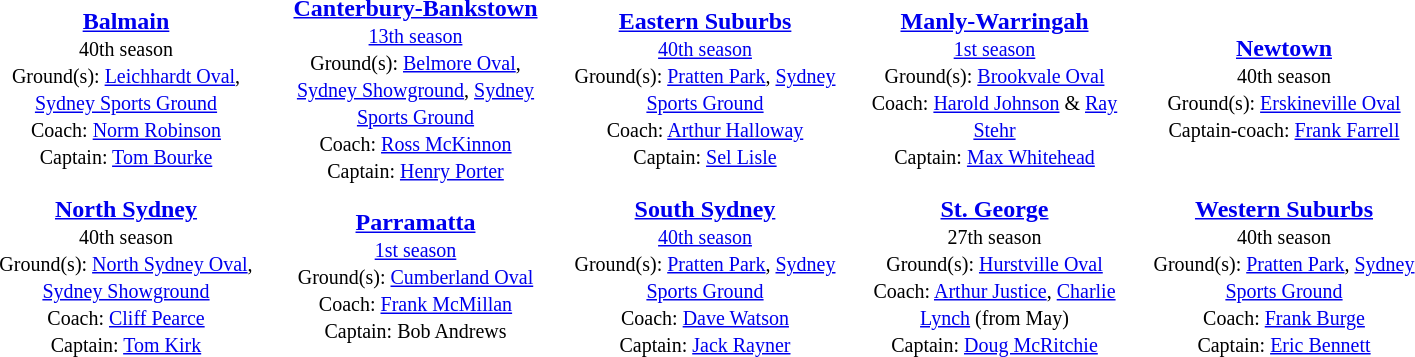<table align="center" class="toccolours" style="text-valign: center;" cellpadding=3 cellspacing=2>
<tr>
<th width=185></th>
<th width=185></th>
<th width=185></th>
<th width=185></th>
<th width=185></th>
</tr>
<tr>
<td align="center"><strong><a href='#'>Balmain</a></strong><br><small>40th season<br>Ground(s): <a href='#'>Leichhardt Oval</a>, <a href='#'>Sydney Sports Ground</a><br>
Coach: <a href='#'>Norm Robinson</a><br>Captain: <a href='#'>Tom Bourke</a> </small></td>
<td align="center"><strong><a href='#'>Canterbury-Bankstown</a></strong><br><small><a href='#'>13th season</a><br>Ground(s): <a href='#'>Belmore Oval</a>,<br><a href='#'>Sydney Showground</a>, <a href='#'>Sydney Sports Ground</a><br>
Coach: <a href='#'>Ross McKinnon</a><br>Captain: <a href='#'>Henry Porter</a> </small></td>
<td align="center"><strong><a href='#'>Eastern Suburbs</a></strong><br><small><a href='#'>40th season</a><br>Ground(s): <a href='#'>Pratten Park</a>, <a href='#'>Sydney Sports Ground</a><br>
Coach: <a href='#'>Arthur Halloway</a><br>Captain: <a href='#'>Sel Lisle</a> </small></td>
<td align="center"><strong><a href='#'>Manly-Warringah</a></strong><br><small><a href='#'>1st season</a><br>Ground(s): <a href='#'>Brookvale Oval</a><br>
Coach: <a href='#'>Harold Johnson</a> & <a href='#'>Ray Stehr</a><br>Captain: <a href='#'>Max Whitehead</a></small></td>
<td align="center"><strong><a href='#'>Newtown</a></strong><br><small>40th season<br>Ground(s): <a href='#'>Erskineville Oval</a><br>
Captain-coach: <a href='#'>Frank Farrell</a> </small></td>
</tr>
<tr>
<td align="center"><strong><a href='#'>North Sydney</a></strong><br><small>40th season<br>Ground(s): <a href='#'>North Sydney Oval</a>, <a href='#'>Sydney Showground</a> <br>
Coach: <a href='#'>Cliff Pearce</a><br>Captain: <a href='#'>Tom Kirk</a> </small></td>
<td align="center"><strong><a href='#'>Parramatta</a></strong><br><small><a href='#'>1st season</a><br>Ground(s): <a href='#'>Cumberland Oval</a> <br>
Coach: <a href='#'>Frank McMillan</a><br>Captain: Bob Andrews</small></td>
<td align="center"><strong><a href='#'>South Sydney</a></strong><br><small><a href='#'>40th season</a><br>Ground(s): <a href='#'>Pratten Park</a>, <a href='#'>Sydney Sports Ground</a> <br>
Coach: <a href='#'>Dave Watson</a><br>Captain: <a href='#'>Jack Rayner</a> </small></td>
<td align="center"><strong><a href='#'>St. George</a></strong><br><small>27th season<br>Ground(s): <a href='#'>Hurstville Oval</a> <br>
Coach: <a href='#'>Arthur Justice</a>, <a href='#'>Charlie Lynch</a> (from May)<br>Captain: <a href='#'>Doug McRitchie</a></small></td>
<td align="center"><strong><a href='#'>Western Suburbs</a></strong><br><small>40th season<br>Ground(s): <a href='#'>Pratten Park</a>, <a href='#'>Sydney Sports Ground</a> <br>
Coach: <a href='#'>Frank Burge</a><br>Captain: <a href='#'>Eric Bennett</a></small></td>
</tr>
</table>
